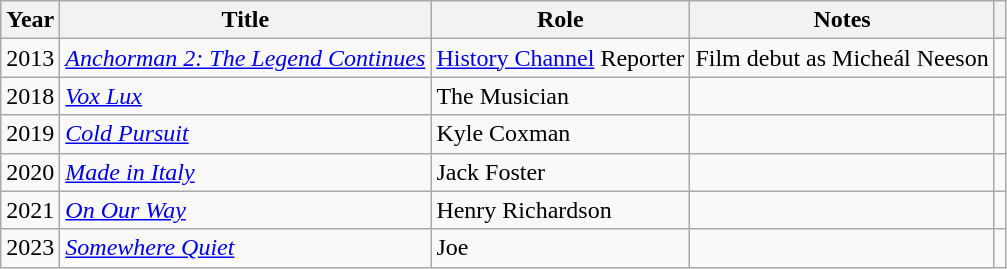<table class="wikitable">
<tr>
<th>Year</th>
<th>Title</th>
<th>Role</th>
<th class="unsortable">Notes</th>
<th class="unsortable"></th>
</tr>
<tr>
<td>2013</td>
<td><em><a href='#'>Anchorman 2: The Legend Continues</a></em></td>
<td><a href='#'>History Channel</a> Reporter</td>
<td>Film debut as Micheál Neeson</td>
<td></td>
</tr>
<tr>
<td>2018</td>
<td><em><a href='#'>Vox Lux</a></em></td>
<td>The Musician</td>
<td></td>
<td></td>
</tr>
<tr>
<td>2019</td>
<td><em><a href='#'>Cold Pursuit</a></em></td>
<td>Kyle Coxman</td>
<td></td>
<td></td>
</tr>
<tr>
<td>2020</td>
<td><em><a href='#'>Made in Italy</a></em></td>
<td>Jack Foster</td>
<td></td>
<td></td>
</tr>
<tr>
<td>2021</td>
<td><em><a href='#'>On Our Way</a></em></td>
<td>Henry Richardson</td>
<td></td>
<td></td>
</tr>
<tr>
<td>2023</td>
<td><em><a href='#'>Somewhere Quiet</a></td>
<td>Joe</td>
<td></td>
</tr>
</table>
